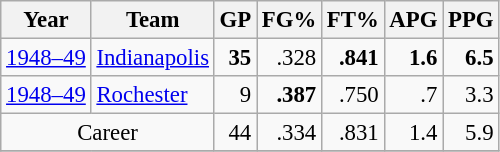<table class="wikitable sortable" style="font-size:95%; text-align:right;">
<tr>
<th>Year</th>
<th>Team</th>
<th>GP</th>
<th>FG%</th>
<th>FT%</th>
<th>APG</th>
<th>PPG</th>
</tr>
<tr>
<td style="text-align:left;"><a href='#'>1948–49</a></td>
<td style="text-align:left;"><a href='#'>Indianapolis</a></td>
<td><strong>35</strong></td>
<td>.328</td>
<td><strong>.841</strong></td>
<td><strong>1.6</strong></td>
<td><strong>6.5</strong></td>
</tr>
<tr>
<td style="text-align:left;"><a href='#'>1948–49</a></td>
<td style="text-align:left;"><a href='#'>Rochester</a></td>
<td>9</td>
<td><strong>.387</strong></td>
<td>.750</td>
<td>.7</td>
<td>3.3</td>
</tr>
<tr>
<td style="text-align:center;" colspan="2">Career</td>
<td>44</td>
<td>.334</td>
<td>.831</td>
<td>1.4</td>
<td>5.9</td>
</tr>
<tr>
</tr>
</table>
